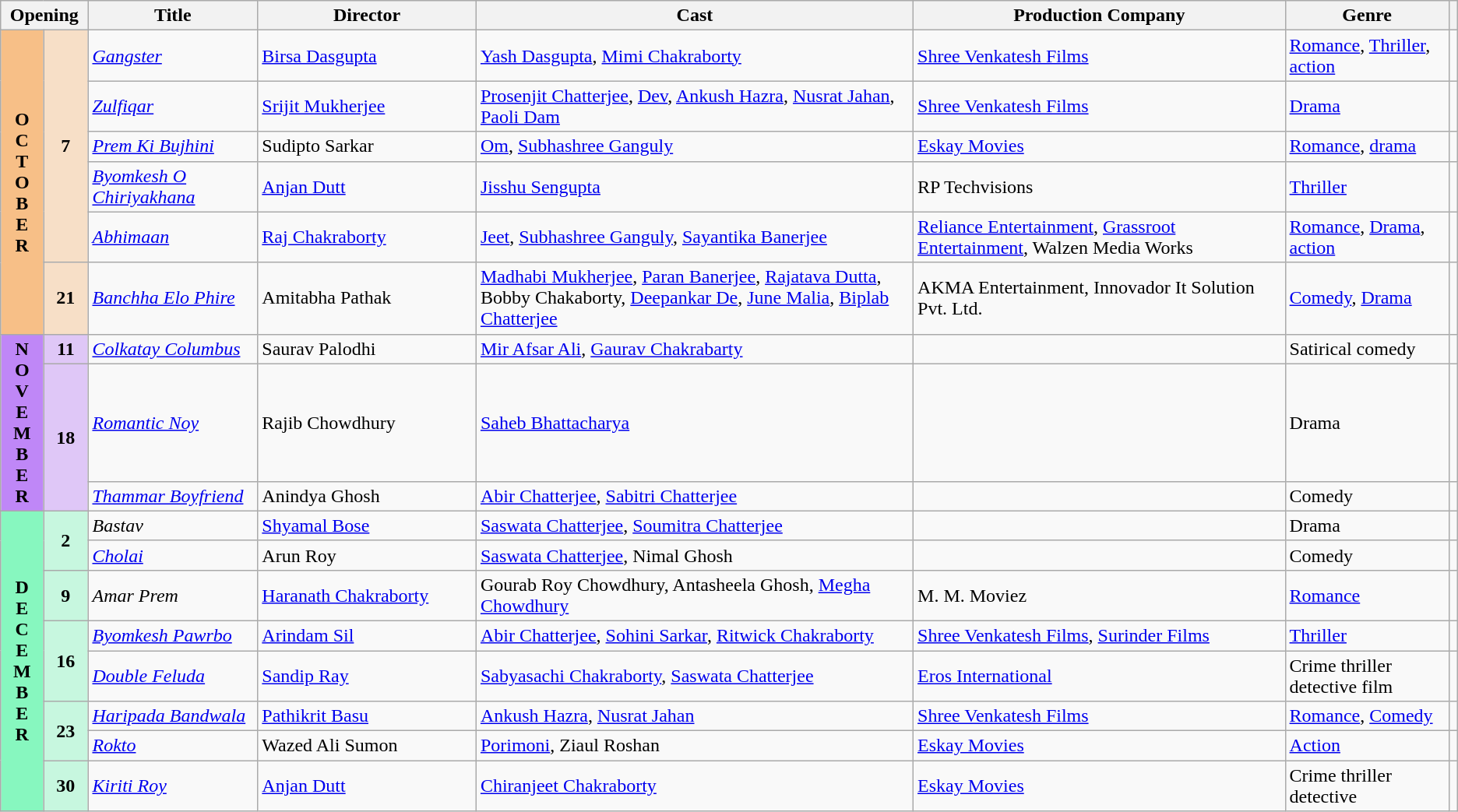<table class="wikitable sortable">
<tr>
<th colspan="2" style="width:6%;">Opening</th>
<th>Title</th>
<th style="width:15%;">Director</th>
<th style="width:30%;">Cast</th>
<th>Production Company</th>
<th>Genre</th>
<th></th>
</tr>
<tr>
<th rowspan="6" style="text-align:center; background:#f7bf87">O<br>C<br>T<br>O<br>B<br>E<br>R</th>
<td rowspan="5" style="text-align:center; background:#f7dfc7"><strong>7</strong></td>
<td><em><a href='#'>Gangster</a></em></td>
<td><a href='#'>Birsa Dasgupta</a></td>
<td><a href='#'>Yash Dasgupta</a>, <a href='#'>Mimi Chakraborty</a></td>
<td><a href='#'>Shree Venkatesh Films</a></td>
<td><a href='#'>Romance</a>, <a href='#'>Thriller</a>, <a href='#'>action</a></td>
<td></td>
</tr>
<tr>
<td><em><a href='#'>Zulfiqar</a></em></td>
<td><a href='#'>Srijit Mukherjee</a></td>
<td><a href='#'>Prosenjit Chatterjee</a>, <a href='#'>Dev</a>, <a href='#'>Ankush Hazra</a>, <a href='#'>Nusrat Jahan</a>, <a href='#'>Paoli Dam</a></td>
<td><a href='#'>Shree Venkatesh Films</a></td>
<td><a href='#'>Drama</a></td>
<td></td>
</tr>
<tr>
<td><em><a href='#'>Prem Ki Bujhini</a></em></td>
<td>Sudipto Sarkar</td>
<td><a href='#'>Om</a>, <a href='#'>Subhashree Ganguly</a></td>
<td><a href='#'>Eskay Movies</a></td>
<td><a href='#'>Romance</a>, <a href='#'>drama</a></td>
<td></td>
</tr>
<tr>
<td><em><a href='#'>Byomkesh O Chiriyakhana</a></em></td>
<td><a href='#'>Anjan Dutt</a></td>
<td><a href='#'>Jisshu Sengupta</a></td>
<td>RP Techvisions</td>
<td><a href='#'>Thriller</a></td>
<td></td>
</tr>
<tr>
<td><em><a href='#'>Abhimaan</a></em></td>
<td><a href='#'>Raj Chakraborty</a></td>
<td><a href='#'>Jeet</a>, <a href='#'>Subhashree Ganguly</a>, <a href='#'>Sayantika Banerjee</a></td>
<td><a href='#'>Reliance Entertainment</a>, <a href='#'>Grassroot Entertainment</a>, Walzen Media Works</td>
<td><a href='#'>Romance</a>, <a href='#'>Drama</a>, <a href='#'>action</a></td>
<td></td>
</tr>
<tr>
<td rowspan="1" style="text-align:center; background:#f7dfc7"><strong>21</strong></td>
<td><em><a href='#'>Banchha Elo Phire</a></em></td>
<td>Amitabha Pathak</td>
<td><a href='#'>Madhabi Mukherjee</a>, <a href='#'>Paran Banerjee</a>, <a href='#'>Rajatava Dutta</a>, Bobby Chakaborty, <a href='#'>Deepankar De</a>, <a href='#'>June Malia</a>, <a href='#'>Biplab Chatterjee</a></td>
<td>AKMA Entertainment, Innovador It Solution Pvt. Ltd.</td>
<td><a href='#'>Comedy</a>, <a href='#'>Drama</a></td>
<td></td>
</tr>
<tr>
<th rowspan="3" style="text-align:center; background:#bf87f7">N<br>O<br>V<br>E<br>M<br>B<br>E<br>R</th>
<td rowspan="1" style="text-align:center; background:#dfc7f7"><strong>11</strong></td>
<td><em><a href='#'>Colkatay Columbus</a></em></td>
<td>Saurav Palodhi</td>
<td><a href='#'>Mir Afsar Ali</a>, <a href='#'>Gaurav Chakrabarty</a></td>
<td></td>
<td>Satirical comedy</td>
<td></td>
</tr>
<tr>
<td rowspan="2" style="text-align:center; background:#dfc7f7"><strong>18</strong></td>
<td><em><a href='#'>Romantic Noy</a></em></td>
<td>Rajib Chowdhury</td>
<td><a href='#'>Saheb Bhattacharya</a></td>
<td></td>
<td>Drama</td>
<td></td>
</tr>
<tr>
<td><em><a href='#'>Thammar Boyfriend</a></em></td>
<td>Anindya Ghosh</td>
<td><a href='#'>Abir Chatterjee</a>, <a href='#'>Sabitri Chatterjee</a></td>
<td></td>
<td>Comedy</td>
<td></td>
</tr>
<tr>
<th rowspan="8" style="text-align:center; background:#87f7bf">D<br>E<br>C<br>E<br>M<br>B<br>E<br>R</th>
<td rowspan="2" style="text-align:center; background:#c7f7df"><strong>2</strong></td>
<td><em>Bastav</em></td>
<td><a href='#'>Shyamal Bose</a></td>
<td><a href='#'>Saswata Chatterjee</a>, <a href='#'>Soumitra Chatterjee</a></td>
<td></td>
<td>Drama</td>
<td></td>
</tr>
<tr>
<td><em><a href='#'>Cholai</a></em></td>
<td>Arun Roy</td>
<td><a href='#'>Saswata Chatterjee</a>, Nimal Ghosh</td>
<td></td>
<td>Comedy</td>
<td></td>
</tr>
<tr>
<td rowspan="1" style="text-align:center; background:#c7f7df"><strong>9</strong></td>
<td><em>Amar Prem</em></td>
<td><a href='#'>Haranath Chakraborty</a></td>
<td>Gourab Roy Chowdhury, Antasheela Ghosh, <a href='#'>Megha Chowdhury</a></td>
<td>M. M. Moviez</td>
<td><a href='#'>Romance</a></td>
<td></td>
</tr>
<tr>
<td rowspan="2" style="text-align:center; background:#c7f7df"><strong>16</strong></td>
<td><em><a href='#'>Byomkesh Pawrbo</a></em></td>
<td><a href='#'>Arindam Sil</a></td>
<td><a href='#'>Abir Chatterjee</a>, <a href='#'>Sohini Sarkar</a>, <a href='#'>Ritwick Chakraborty</a></td>
<td><a href='#'>Shree Venkatesh Films</a>, <a href='#'>Surinder Films</a></td>
<td><a href='#'>Thriller</a></td>
<td></td>
</tr>
<tr>
<td><em><a href='#'>Double Feluda</a></em></td>
<td><a href='#'>Sandip Ray</a></td>
<td><a href='#'>Sabyasachi Chakraborty</a>, <a href='#'>Saswata Chatterjee</a></td>
<td><a href='#'>Eros International</a></td>
<td>Crime thriller detective film</td>
<td></td>
</tr>
<tr>
<td rowspan="2" style="text-align:center; background:#c7f7df"><strong>23</strong></td>
<td><em><a href='#'>Haripada Bandwala</a></em></td>
<td><a href='#'>Pathikrit Basu</a></td>
<td><a href='#'>Ankush Hazra</a>, <a href='#'>Nusrat Jahan</a></td>
<td><a href='#'>Shree Venkatesh Films</a></td>
<td><a href='#'>Romance</a>, <a href='#'>Comedy</a></td>
<td></td>
</tr>
<tr>
<td><em><a href='#'>Rokto</a></em></td>
<td>Wazed Ali Sumon</td>
<td><a href='#'>Porimoni</a>, Ziaul Roshan</td>
<td><a href='#'>Eskay Movies</a></td>
<td><a href='#'>Action</a></td>
<td></td>
</tr>
<tr>
<td rowspan="1" style="text-align:center; background:#c7f7df"><strong>30</strong></td>
<td><em><a href='#'>Kiriti Roy</a></em></td>
<td><a href='#'>Anjan Dutt</a></td>
<td><a href='#'>Chiranjeet Chakraborty</a></td>
<td><a href='#'>Eskay Movies</a></td>
<td>Crime thriller detective</td>
<td></td>
</tr>
</table>
